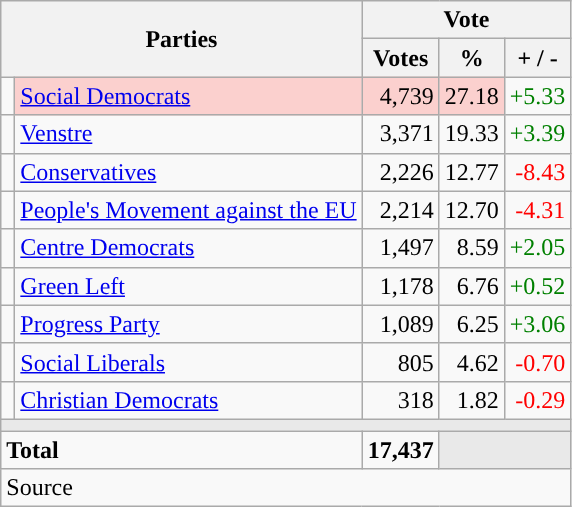<table class="wikitable" style="text-align:right;">
<tr>
<th style="text-align:centre;" rowspan="2" colspan="2" width="225">Parties</th>
<th colspan="3">Vote</th>
</tr>
<tr>
<th width="15">Votes</th>
<th width="15">%</th>
<th width="15">+ / -</th>
</tr>
<tr>
<td width="2" style="color:inherit;background:"></td>
<td bgcolor=#fbd0ce   align="left"><a href='#'>Social Democrats</a></td>
<td bgcolor=#fbd0ce>4,739</td>
<td bgcolor=#fbd0ce>27.18</td>
<td style=color:green;>+5.33</td>
</tr>
<tr>
<td width="2" style="color:inherit;background:"></td>
<td align="left"><a href='#'>Venstre</a></td>
<td>3,371</td>
<td>19.33</td>
<td style=color:green;>+3.39</td>
</tr>
<tr>
<td width="2" style="color:inherit;background:"></td>
<td align="left"><a href='#'>Conservatives</a></td>
<td>2,226</td>
<td>12.77</td>
<td style=color:red;>-8.43</td>
</tr>
<tr>
<td width="2" style="color:inherit;background:"></td>
<td align="left"><a href='#'>People's Movement against the EU</a></td>
<td>2,214</td>
<td>12.70</td>
<td style=color:red;>-4.31</td>
</tr>
<tr>
<td width="2" style="color:inherit;background:"></td>
<td align="left"><a href='#'>Centre Democrats</a></td>
<td>1,497</td>
<td>8.59</td>
<td style=color:green;>+2.05</td>
</tr>
<tr>
<td width="2" style="color:inherit;background:"></td>
<td align="left"><a href='#'>Green Left</a></td>
<td>1,178</td>
<td>6.76</td>
<td style=color:green;>+0.52</td>
</tr>
<tr>
<td width="2" style="color:inherit;background:"></td>
<td align="left"><a href='#'>Progress Party</a></td>
<td>1,089</td>
<td>6.25</td>
<td style=color:green;>+3.06</td>
</tr>
<tr>
<td width="2" style="color:inherit;background:"></td>
<td align="left"><a href='#'>Social Liberals</a></td>
<td>805</td>
<td>4.62</td>
<td style=color:red;>-0.70</td>
</tr>
<tr>
<td width="2" style="color:inherit;background:"></td>
<td align="left"><a href='#'>Christian Democrats</a></td>
<td>318</td>
<td>1.82</td>
<td style=color:red;>-0.29</td>
</tr>
<tr>
<td colspan="7" bgcolor="#E9E9E9"></td>
</tr>
<tr>
<td align="left" colspan="2"><strong>Total</strong></td>
<td><strong>17,437</strong></td>
<td bgcolor="#E9E9E9" colspan="2"></td>
</tr>
<tr>
<td align="left" colspan="6">Source</td>
</tr>
</table>
